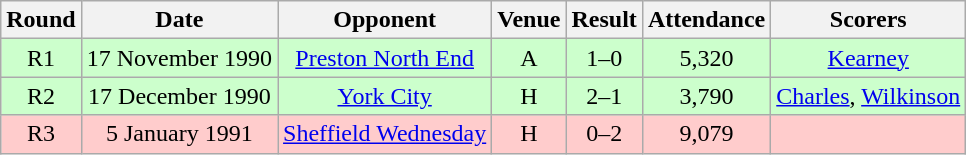<table class="wikitable" style="font-size:100%; text-align:center">
<tr>
<th>Round</th>
<th>Date</th>
<th>Opponent</th>
<th>Venue</th>
<th>Result</th>
<th>Attendance</th>
<th>Scorers</th>
</tr>
<tr style="background-color: #CCFFCC;">
<td>R1</td>
<td>17 November 1990</td>
<td><a href='#'>Preston North End</a></td>
<td>A</td>
<td>1–0</td>
<td>5,320</td>
<td><a href='#'>Kearney</a></td>
</tr>
<tr style="background-color: #CCFFCC;">
<td>R2</td>
<td>17 December 1990</td>
<td><a href='#'>York City</a></td>
<td>H</td>
<td>2–1</td>
<td>3,790</td>
<td><a href='#'>Charles</a>, <a href='#'>Wilkinson</a></td>
</tr>
<tr style="background-color: #FFCCCC;">
<td>R3</td>
<td>5 January 1991</td>
<td><a href='#'>Sheffield Wednesday</a></td>
<td>H</td>
<td>0–2</td>
<td>9,079</td>
<td></td>
</tr>
</table>
